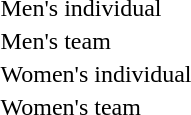<table>
<tr>
<td>Men's individual</td>
<td></td>
<td></td>
<td></td>
</tr>
<tr>
<td>Men's team</td>
<td></td>
<td></td>
<td></td>
</tr>
<tr>
<td>Women's individual</td>
<td></td>
<td></td>
<td></td>
</tr>
<tr>
<td>Women's team</td>
<td></td>
<td></td>
<td></td>
</tr>
</table>
